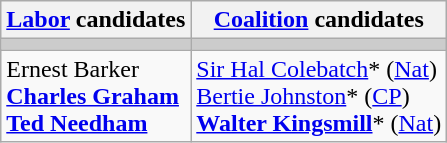<table class="wikitable">
<tr>
<th><a href='#'>Labor</a> candidates</th>
<th><a href='#'>Coalition</a> candidates</th>
</tr>
<tr bgcolor="#cccccc">
<td></td>
<td></td>
</tr>
<tr>
<td>Ernest Barker<br><strong><a href='#'>Charles Graham</a></strong><br><strong><a href='#'>Ted Needham</a></strong></td>
<td><a href='#'>Sir Hal Colebatch</a>* (<a href='#'>Nat</a>)<br><a href='#'>Bertie Johnston</a>* (<a href='#'>CP</a>)<br><strong><a href='#'>Walter Kingsmill</a></strong>* (<a href='#'>Nat</a>)</td>
</tr>
</table>
